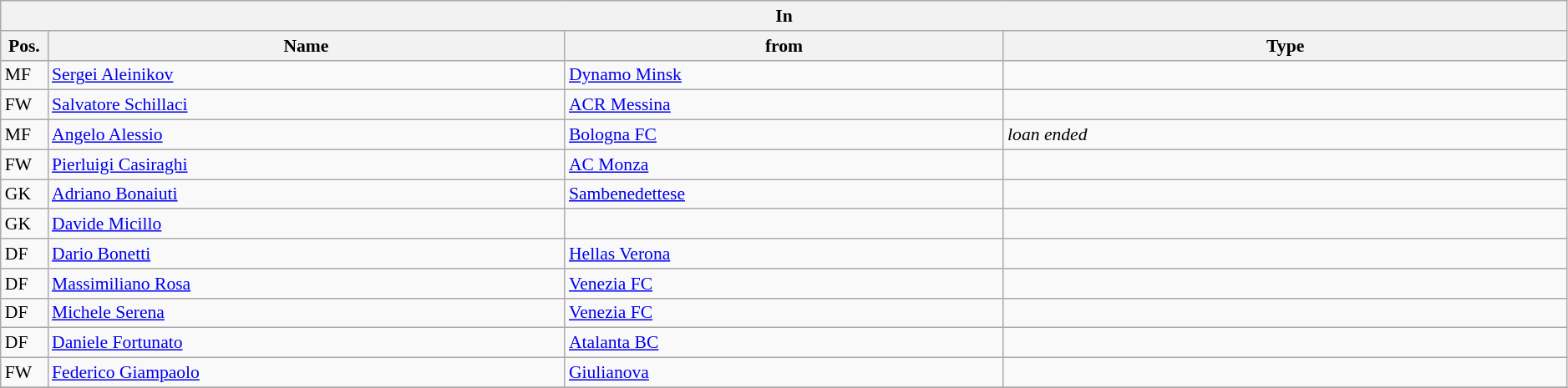<table class="wikitable" style="font-size:90%;width:99%;">
<tr>
<th colspan="4">In</th>
</tr>
<tr>
<th width=3%>Pos.</th>
<th width=33%>Name</th>
<th width=28%>from</th>
<th width=36%>Type</th>
</tr>
<tr>
<td>MF</td>
<td><a href='#'>Sergei Aleinikov</a></td>
<td><a href='#'>Dynamo Minsk</a></td>
<td></td>
</tr>
<tr>
<td>FW</td>
<td><a href='#'>Salvatore Schillaci</a></td>
<td><a href='#'>ACR Messina</a></td>
<td></td>
</tr>
<tr>
<td>MF</td>
<td><a href='#'>Angelo Alessio</a></td>
<td><a href='#'>Bologna FC</a></td>
<td><em>loan ended</em></td>
</tr>
<tr>
<td>FW</td>
<td><a href='#'>Pierluigi Casiraghi</a></td>
<td><a href='#'>AC Monza</a></td>
<td></td>
</tr>
<tr>
<td>GK</td>
<td><a href='#'>Adriano Bonaiuti</a></td>
<td><a href='#'>Sambenedettese</a></td>
<td></td>
</tr>
<tr>
<td>GK</td>
<td><a href='#'>Davide Micillo</a></td>
<td></td>
<td></td>
</tr>
<tr>
<td>DF</td>
<td><a href='#'>Dario Bonetti</a></td>
<td><a href='#'>Hellas Verona</a></td>
<td></td>
</tr>
<tr>
<td>DF</td>
<td><a href='#'>Massimiliano Rosa</a></td>
<td><a href='#'>Venezia FC</a></td>
<td></td>
</tr>
<tr>
<td>DF</td>
<td><a href='#'>Michele Serena</a></td>
<td><a href='#'>Venezia FC</a></td>
<td></td>
</tr>
<tr>
<td>DF</td>
<td><a href='#'>Daniele Fortunato</a></td>
<td><a href='#'>Atalanta BC</a></td>
<td></td>
</tr>
<tr>
<td>FW</td>
<td><a href='#'>Federico Giampaolo</a></td>
<td><a href='#'>Giulianova</a></td>
<td></td>
</tr>
<tr>
</tr>
</table>
